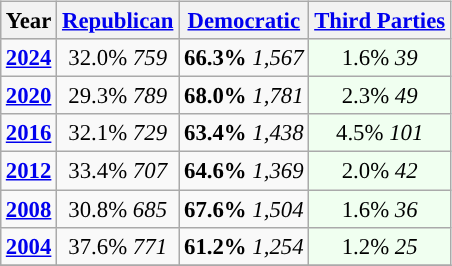<table class="wikitable" style="float:right; font-size:95%;">
<tr bgcolor=lightgrey>
<th>Year</th>
<th><a href='#'>Republican</a></th>
<th><a href='#'>Democratic</a></th>
<th><a href='#'>Third Parties</a></th>
</tr>
<tr>
<td style="text-align:center; "><strong><a href='#'>2024</a></strong></td>
<td style="text-align:center; ">32.0% <em>759</em></td>
<td style="text-align:center; "><strong>66.3%</strong>  <em>1,567</em></td>
<td style="text-align:center; background:honeyDew;">1.6% <em>39</em></td>
</tr>
<tr>
<td style="text-align:center; "><strong><a href='#'>2020</a></strong></td>
<td style="text-align:center; ">29.3% <em>789</em></td>
<td style="text-align:center; "><strong>68.0%</strong>  <em>1,781</em></td>
<td style="text-align:center; background:honeyDew;">2.3% <em>49</em></td>
</tr>
<tr>
<td style="text-align:center; "><strong><a href='#'>2016</a></strong></td>
<td style="text-align:center; ">32.1% <em>729</em></td>
<td style="text-align:center; "><strong>63.4%</strong>  <em>1,438</em></td>
<td style="text-align:center; background:honeyDew;">4.5% <em>101</em></td>
</tr>
<tr>
<td style="text-align:center; "><strong><a href='#'>2012</a></strong></td>
<td style="text-align:center; ">33.4% <em>707</em></td>
<td style="text-align:center; "><strong>64.6%</strong>  <em>1,369</em></td>
<td style="text-align:center; background:honeyDew;">2.0% <em>42</em></td>
</tr>
<tr>
<td style="text-align:center; "><strong><a href='#'>2008</a></strong></td>
<td style="text-align:center; ">30.8% <em>685</em></td>
<td style="text-align:center; "><strong>67.6%</strong>  <em>1,504</em></td>
<td style="text-align:center; background:honeyDew;">1.6% <em>36</em></td>
</tr>
<tr>
<td style="text-align:center; "><strong><a href='#'>2004</a></strong></td>
<td style="text-align:center; ">37.6% <em>771</em></td>
<td style="text-align:center; "><strong>61.2%</strong>  <em>1,254</em></td>
<td style="text-align:center; background:honeyDew;">1.2% <em>25</em></td>
</tr>
<tr>
</tr>
</table>
